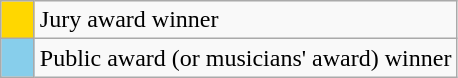<table class="wikitable">
<tr>
<td width=15px bgcolor=gold></td>
<td>Jury award winner</td>
</tr>
<tr>
<td bgcolor=skyblue></td>
<td>Public award (or musicians' award) winner</td>
</tr>
</table>
